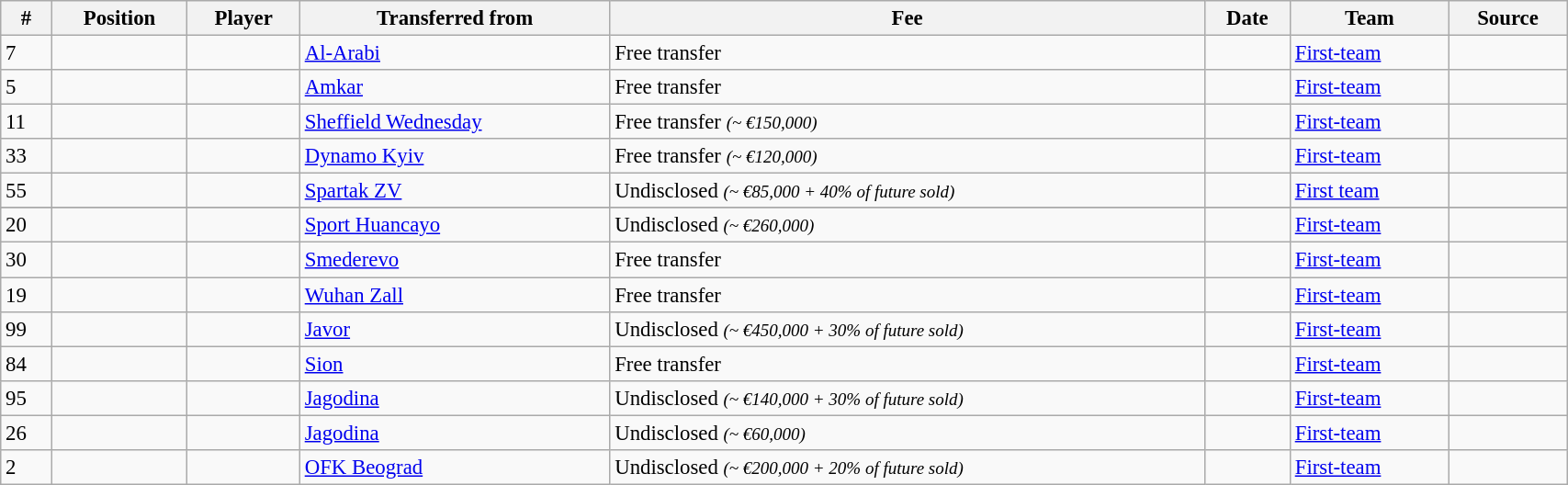<table class="wikitable sortable" style="width:90%; text-align:center; font-size:95%; text-align:left;">
<tr>
<th>#</th>
<th>Position</th>
<th>Player</th>
<th>Transferred from</th>
<th>Fee</th>
<th>Date</th>
<th>Team</th>
<th>Source</th>
</tr>
<tr>
<td>7</td>
<td></td>
<td></td>
<td> <a href='#'>Al-Arabi</a></td>
<td>Free transfer</td>
<td></td>
<td><a href='#'>First-team</a></td>
<td></td>
</tr>
<tr>
<td>5</td>
<td></td>
<td></td>
<td> <a href='#'>Amkar</a></td>
<td>Free transfer</td>
<td></td>
<td><a href='#'>First-team</a></td>
<td></td>
</tr>
<tr>
<td>11</td>
<td></td>
<td></td>
<td> <a href='#'>Sheffield Wednesday</a></td>
<td>Free transfer <small><em>(~ €150,000)</em></small></td>
<td></td>
<td><a href='#'>First-team</a></td>
<td></td>
</tr>
<tr>
<td>33</td>
<td></td>
<td></td>
<td> <a href='#'>Dynamo Kyiv</a></td>
<td>Free transfer <small><em>(~ €120,000)</em></small></td>
<td></td>
<td><a href='#'>First-team</a></td>
<td></td>
</tr>
<tr>
<td>55</td>
<td></td>
<td></td>
<td> <a href='#'>Spartak ZV</a></td>
<td>Undisclosed <small><em>(~ €85,000 + 40% of future sold)</em></small></td>
<td></td>
<td><a href='#'>First team</a></td>
<td></td>
</tr>
<tr>
</tr>
<tr>
<td>20</td>
<td></td>
<td></td>
<td> <a href='#'>Sport Huancayo</a></td>
<td>Undisclosed <small><em>(~ €260,000)</em></small></td>
<td></td>
<td><a href='#'>First-team</a></td>
<td></td>
</tr>
<tr>
<td>30</td>
<td></td>
<td></td>
<td> <a href='#'>Smederevo</a></td>
<td>Free transfer</td>
<td></td>
<td><a href='#'>First-team</a></td>
<td></td>
</tr>
<tr>
<td>19</td>
<td></td>
<td></td>
<td> <a href='#'>Wuhan Zall</a></td>
<td>Free transfer</td>
<td></td>
<td><a href='#'>First-team</a></td>
<td></td>
</tr>
<tr>
<td>99</td>
<td></td>
<td></td>
<td> <a href='#'>Javor</a></td>
<td>Undisclosed <small><em>(~ €450,000 + 30% of future sold)</em></small></td>
<td></td>
<td><a href='#'>First-team</a></td>
<td></td>
</tr>
<tr>
<td>84</td>
<td></td>
<td></td>
<td> <a href='#'>Sion</a></td>
<td>Free transfer</td>
<td></td>
<td><a href='#'>First-team</a></td>
<td></td>
</tr>
<tr>
<td>95</td>
<td></td>
<td></td>
<td> <a href='#'>Jagodina</a></td>
<td>Undisclosed <small><em>(~ €140,000 + 30% of future sold)</em></small></td>
<td></td>
<td><a href='#'>First-team</a></td>
<td></td>
</tr>
<tr>
<td>26</td>
<td></td>
<td></td>
<td> <a href='#'>Jagodina</a></td>
<td>Undisclosed <small><em>(~ €60,000)</em></small></td>
<td></td>
<td><a href='#'>First-team</a></td>
<td></td>
</tr>
<tr>
<td>2</td>
<td></td>
<td></td>
<td> <a href='#'>OFK Beograd</a></td>
<td>Undisclosed <small><em>(~ €200,000 + 20% of future sold)</em></small></td>
<td></td>
<td><a href='#'>First-team</a></td>
<td></td>
</tr>
</table>
